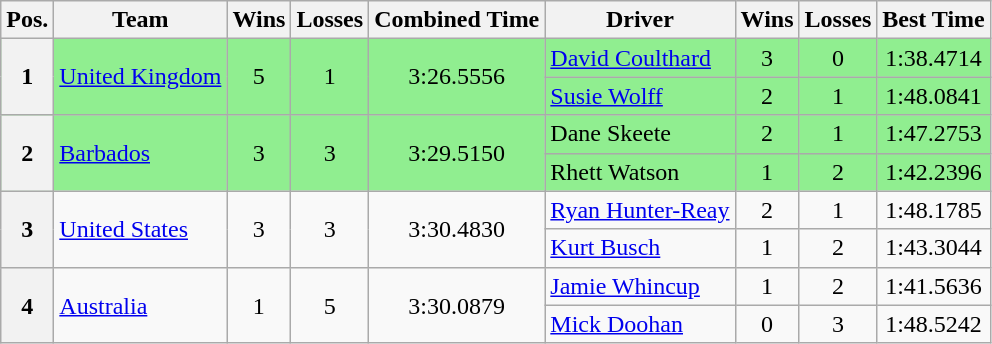<table class="wikitable">
<tr>
<th>Pos.</th>
<th>Team</th>
<th>Wins</th>
<th>Losses</th>
<th>Combined Time</th>
<th>Driver</th>
<th>Wins</th>
<th>Losses</th>
<th>Best Time</th>
</tr>
<tr style="background:lightgreen;">
<th rowspan=2>1</th>
<td rowspan=2> <a href='#'>United Kingdom</a></td>
<td rowspan="2" style="text-align:center;">5</td>
<td rowspan="2" style="text-align:center;">1</td>
<td rowspan="2" style="text-align:center;">3:26.5556</td>
<td> <a href='#'>David Coulthard</a></td>
<td style="text-align:center;">3</td>
<td style="text-align:center;">0</td>
<td style="text-align:center;">1:38.4714</td>
</tr>
<tr style="background:lightgreen;">
<td> <a href='#'>Susie Wolff</a></td>
<td style="text-align:center;">2</td>
<td style="text-align:center;">1</td>
<td style="text-align:center;">1:48.0841</td>
</tr>
<tr style="background:lightgreen;">
<th rowspan=2>2</th>
<td rowspan=2> <a href='#'>Barbados</a></td>
<td rowspan="2" style="text-align:center;">3</td>
<td rowspan="2" style="text-align:center;">3</td>
<td rowspan="2" style="text-align:center;">3:29.5150</td>
<td> Dane Skeete</td>
<td style="text-align:center;">2</td>
<td style="text-align:center;">1</td>
<td style="text-align:center;">1:47.2753</td>
</tr>
<tr style="background:lightgreen;">
<td> Rhett Watson</td>
<td style="text-align:center;">1</td>
<td style="text-align:center;">2</td>
<td style="text-align:center;">1:42.2396</td>
</tr>
<tr>
<th rowspan=2>3</th>
<td rowspan=2> <a href='#'>United States</a></td>
<td rowspan="2" style="text-align:center;">3</td>
<td rowspan="2" style="text-align:center;">3</td>
<td rowspan="2" style="text-align:center;">3:30.4830</td>
<td> <a href='#'>Ryan Hunter-Reay</a></td>
<td style="text-align:center;">2</td>
<td style="text-align:center;">1</td>
<td style="text-align:center;">1:48.1785</td>
</tr>
<tr>
<td> <a href='#'>Kurt Busch</a></td>
<td style="text-align:center;">1</td>
<td style="text-align:center;">2</td>
<td style="text-align:center;">1:43.3044</td>
</tr>
<tr>
<th rowspan=2>4</th>
<td rowspan=2> <a href='#'>Australia</a></td>
<td rowspan="2" style="text-align:center;">1</td>
<td rowspan="2" style="text-align:center;">5</td>
<td rowspan="2" style="text-align:center;">3:30.0879</td>
<td> <a href='#'>Jamie Whincup</a></td>
<td style="text-align:center;">1</td>
<td style="text-align:center;">2</td>
<td style="text-align:center;">1:41.5636</td>
</tr>
<tr>
<td> <a href='#'>Mick Doohan</a></td>
<td style="text-align:center;">0</td>
<td style="text-align:center;">3</td>
<td style="text-align:center;">1:48.5242</td>
</tr>
</table>
